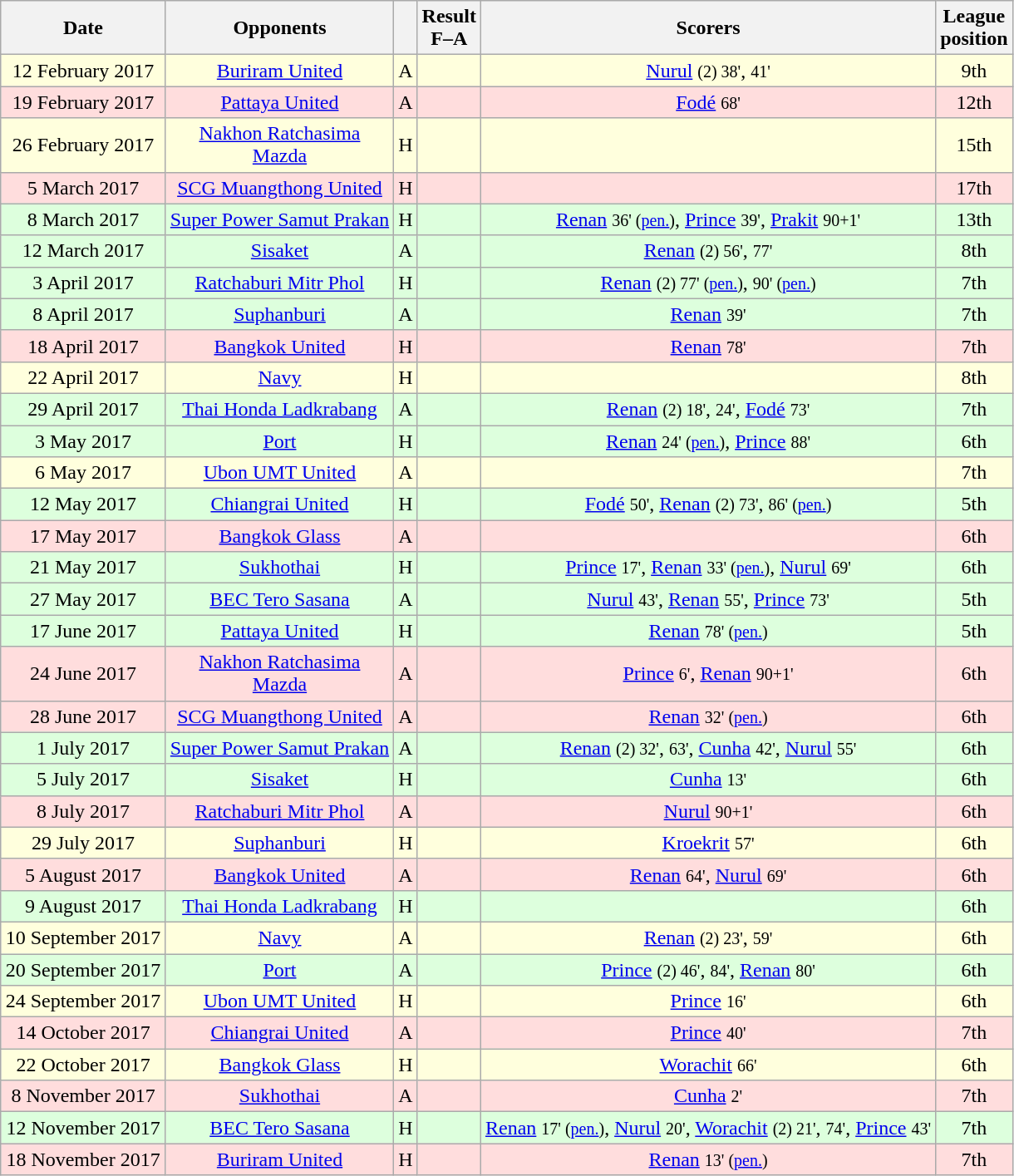<table class="wikitable" style="text-align:center">
<tr>
<th width="125">Date</th>
<th width="170">Opponents</th>
<th></th>
<th>Result<br>F–A</th>
<th>Scorers</th>
<th>League<br>position</th>
</tr>
<tr bgcolor="#ffffdd">
<td>12 February 2017</td>
<td><a href='#'>Buriram United</a></td>
<td>A</td>
<td> </td>
<td><a href='#'>Nurul</a> <small>(2) 38'</small>, <small>41'</small></td>
<td>9th</td>
</tr>
<tr bgcolor="#ffdddd">
<td>19 February 2017</td>
<td><a href='#'>Pattaya United</a></td>
<td>A</td>
<td> </td>
<td><a href='#'>Fodé</a> <small>68'</small></td>
<td>12th</td>
</tr>
<tr bgcolor="#ffffdd">
<td>26 February 2017</td>
<td><a href='#'>Nakhon Ratchasima Mazda</a></td>
<td>H</td>
<td> </td>
<td></td>
<td>15th</td>
</tr>
<tr bgcolor="#ffdddd">
<td>5 March 2017</td>
<td><a href='#'>SCG Muangthong United</a></td>
<td>H</td>
<td> </td>
<td></td>
<td>17th</td>
</tr>
<tr bgcolor="#ddffdd">
<td>8 March 2017</td>
<td nowrap><a href='#'>Super Power Samut Prakan</a></td>
<td>H</td>
<td> </td>
<td><a href='#'>Renan</a> <small>36' (<a href='#'>pen.</a>)</small>, <a href='#'>Prince</a> <small>39'</small>, <a href='#'>Prakit</a> <small>90+1'</small></td>
<td>13th</td>
</tr>
<tr bgcolor="#ddffdd">
<td>12 March 2017</td>
<td><a href='#'>Sisaket</a></td>
<td>A</td>
<td> </td>
<td><a href='#'>Renan</a> <small>(2) 56'</small>, <small>77'</small></td>
<td>8th</td>
</tr>
<tr bgcolor="#ddffdd">
<td>3 April 2017</td>
<td><a href='#'>Ratchaburi Mitr Phol</a></td>
<td>H</td>
<td> </td>
<td><a href='#'>Renan</a> <small>(2) 77' (<a href='#'>pen.</a>)</small>, <small>90' (<a href='#'>pen.</a>)</small></td>
<td>7th</td>
</tr>
<tr bgcolor="#ddffdd">
<td>8 April 2017</td>
<td><a href='#'>Suphanburi</a></td>
<td>A</td>
<td> </td>
<td><a href='#'>Renan</a> <small>39'</small></td>
<td>7th</td>
</tr>
<tr bgcolor="#ffdddd">
<td>18 April 2017</td>
<td><a href='#'>Bangkok United</a></td>
<td>H</td>
<td></td>
<td><a href='#'>Renan</a> <small>78'</small></td>
<td>7th</td>
</tr>
<tr bgcolor="#ffffdd">
<td>22 April 2017</td>
<td><a href='#'>Navy</a></td>
<td>H</td>
<td> </td>
<td></td>
<td>8th</td>
</tr>
<tr bgcolor="#ddffdd">
<td>29 April 2017</td>
<td><a href='#'>Thai Honda Ladkrabang</a></td>
<td>A</td>
<td> </td>
<td><a href='#'>Renan</a> <small>(2) 18'</small>, <small>24'</small>, <a href='#'>Fodé</a> <small>73'</small></td>
<td>7th</td>
</tr>
<tr bgcolor="#ddffdd">
<td>3 May 2017</td>
<td><a href='#'>Port</a></td>
<td>H</td>
<td> </td>
<td><a href='#'>Renan</a> <small>24' (<a href='#'>pen.</a>)</small>, <a href='#'>Prince</a> <small>88'</small></td>
<td>6th</td>
</tr>
<tr bgcolor="#ffffdd">
<td>6 May 2017</td>
<td><a href='#'>Ubon UMT United</a></td>
<td>A</td>
<td> </td>
<td></td>
<td>7th</td>
</tr>
<tr bgcolor="#ddffdd">
<td>12 May 2017</td>
<td><a href='#'>Chiangrai United</a></td>
<td>H</td>
<td> </td>
<td><a href='#'>Fodé</a> <small>50'</small>, <a href='#'>Renan</a> <small>(2) 73'</small>, <small>86' (<a href='#'>pen.</a>)</small></td>
<td>5th</td>
</tr>
<tr bgcolor="#ffdddd">
<td>17 May 2017</td>
<td><a href='#'>Bangkok Glass</a></td>
<td>A</td>
<td> </td>
<td></td>
<td>6th</td>
</tr>
<tr bgcolor="#ddffdd">
<td>21 May 2017</td>
<td><a href='#'>Sukhothai</a></td>
<td>H</td>
<td> </td>
<td><a href='#'>Prince</a> <small>17'</small>, <a href='#'>Renan</a> <small>33' (<a href='#'>pen.</a>)</small>, <a href='#'>Nurul</a> <small>69'</small></td>
<td>6th</td>
</tr>
<tr bgcolor="#ddffdd">
<td>27 May 2017</td>
<td><a href='#'>BEC Tero Sasana</a></td>
<td>A</td>
<td> </td>
<td><a href='#'>Nurul</a> <small>43'</small>, <a href='#'>Renan</a> <small>55'</small>, <a href='#'>Prince</a> <small>73'</small></td>
<td>5th</td>
</tr>
<tr bgcolor="#ddffdd">
<td>17 June 2017</td>
<td><a href='#'>Pattaya United</a></td>
<td>H</td>
<td> </td>
<td><a href='#'>Renan</a> <small>78' (<a href='#'>pen.</a>)</small></td>
<td>5th</td>
</tr>
<tr bgcolor="#ffdddd">
<td>24 June 2017</td>
<td><a href='#'>Nakhon Ratchasima Mazda</a></td>
<td>A</td>
<td> </td>
<td><a href='#'>Prince</a> <small>6'</small>, <a href='#'>Renan</a> <small>90+1'</small></td>
<td>6th</td>
</tr>
<tr bgcolor="#ffdddd">
<td>28 June 2017</td>
<td><a href='#'>SCG Muangthong United</a></td>
<td>A</td>
<td> </td>
<td><a href='#'>Renan</a> <small>32' (<a href='#'>pen.</a>)</small></td>
<td>6th</td>
</tr>
<tr bgcolor="#ddffdd">
<td>1 July 2017</td>
<td><a href='#'>Super Power Samut Prakan</a></td>
<td>A</td>
<td> </td>
<td><a href='#'>Renan</a> <small>(2) 32'</small>, <small>63'</small>, <a href='#'>Cunha</a> <small>42'</small>, <a href='#'>Nurul</a> <small>55'</small></td>
<td>6th</td>
</tr>
<tr bgcolor="#ddffdd">
<td>5 July 2017</td>
<td><a href='#'>Sisaket</a></td>
<td>H</td>
<td> </td>
<td><a href='#'>Cunha</a> <small>13'</small></td>
<td>6th</td>
</tr>
<tr bgcolor="#ffdddd">
<td>8 July 2017</td>
<td><a href='#'>Ratchaburi Mitr Phol</a></td>
<td>A</td>
<td></td>
<td><a href='#'>Nurul</a> <small>90+1'</small></td>
<td>6th</td>
</tr>
<tr bgcolor="#ffffdd">
<td>29 July 2017</td>
<td><a href='#'>Suphanburi</a></td>
<td>H</td>
<td> </td>
<td><a href='#'>Kroekrit</a> <small>57'</small></td>
<td>6th</td>
</tr>
<tr bgcolor="#ffdddd">
<td>5 August 2017</td>
<td><a href='#'>Bangkok United</a></td>
<td>A</td>
<td></td>
<td><a href='#'>Renan</a> <small>64'</small>, <a href='#'>Nurul</a> <small>69'</small></td>
<td>6th</td>
</tr>
<tr bgcolor="#ddffdd">
<td>9 August 2017</td>
<td><a href='#'>Thai Honda Ladkrabang</a></td>
<td>H</td>
<td> </td>
<td></td>
<td>6th</td>
</tr>
<tr bgcolor="#ffffdd">
<td>10 September 2017</td>
<td><a href='#'>Navy</a></td>
<td>A</td>
<td> </td>
<td><a href='#'>Renan</a> <small>(2) 23'</small>, <small>59'</small></td>
<td>6th</td>
</tr>
<tr bgcolor="#ddffdd">
<td>20 September 2017</td>
<td><a href='#'>Port</a></td>
<td>A</td>
<td> </td>
<td><a href='#'>Prince</a> <small>(2) 46'</small>, <small>84'</small>, <a href='#'>Renan</a> <small>80'</small></td>
<td>6th</td>
</tr>
<tr bgcolor="#ffffdd">
<td>24 September 2017</td>
<td><a href='#'>Ubon UMT United</a></td>
<td>H</td>
<td> </td>
<td><a href='#'>Prince</a> <small>16'</small></td>
<td>6th</td>
</tr>
<tr bgcolor="#ffdddd">
<td>14 October 2017</td>
<td><a href='#'>Chiangrai United</a></td>
<td>A</td>
<td> </td>
<td><a href='#'>Prince</a> <small>40'</small></td>
<td>7th</td>
</tr>
<tr bgcolor="#ffffdd">
<td>22 October 2017</td>
<td><a href='#'>Bangkok Glass</a></td>
<td>H</td>
<td> </td>
<td><a href='#'>Worachit</a> <small>66'</small></td>
<td>6th</td>
</tr>
<tr bgcolor="#ffdddd">
<td>8 November 2017</td>
<td><a href='#'>Sukhothai</a></td>
<td>A</td>
<td> </td>
<td><a href='#'>Cunha</a> <small>2'</small></td>
<td>7th</td>
</tr>
<tr bgcolor="#ddffdd">
<td>12 November 2017</td>
<td><a href='#'>BEC Tero Sasana</a></td>
<td>H</td>
<td> </td>
<td nowrap><a href='#'>Renan</a> <small>17' (<a href='#'>pen.</a>)</small>, <a href='#'>Nurul</a> <small>20'</small>, <a href='#'>Worachit</a> <small>(2) 21'</small>, <small>74'</small>, <a href='#'>Prince</a> <small>43'</small></td>
<td>7th</td>
</tr>
<tr bgcolor="#ffdddd">
<td>18 November 2017</td>
<td><a href='#'>Buriram United</a></td>
<td>H</td>
<td> </td>
<td><a href='#'>Renan</a> <small>13' (<a href='#'>pen.</a>)</small></td>
<td>7th</td>
</tr>
</table>
